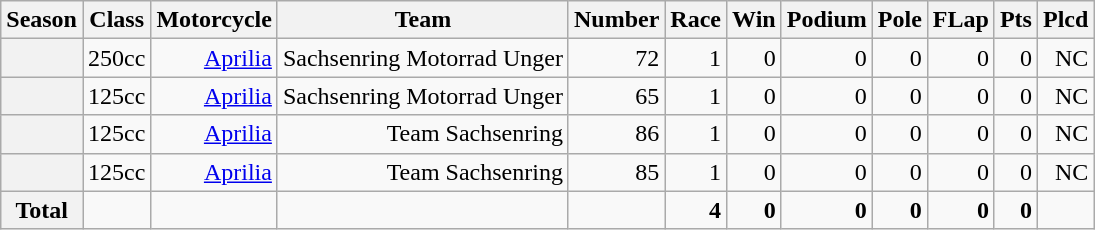<table class="wikitable">
<tr>
<th>Season</th>
<th>Class</th>
<th>Motorcycle</th>
<th>Team</th>
<th>Number</th>
<th>Race</th>
<th>Win</th>
<th>Podium</th>
<th>Pole</th>
<th>FLap</th>
<th>Pts</th>
<th>Plcd</th>
</tr>
<tr align="right">
<th></th>
<td>250cc</td>
<td><a href='#'>Aprilia</a></td>
<td>Sachsenring Motorrad Unger</td>
<td>72</td>
<td>1</td>
<td>0</td>
<td>0</td>
<td>0</td>
<td>0</td>
<td>0</td>
<td>NC</td>
</tr>
<tr align="right">
<th></th>
<td>125cc</td>
<td><a href='#'>Aprilia</a></td>
<td>Sachsenring Motorrad Unger</td>
<td>65</td>
<td>1</td>
<td>0</td>
<td>0</td>
<td>0</td>
<td>0</td>
<td>0</td>
<td>NC</td>
</tr>
<tr align="right">
<th></th>
<td>125cc</td>
<td><a href='#'>Aprilia</a></td>
<td>Team Sachsenring</td>
<td>86</td>
<td>1</td>
<td>0</td>
<td>0</td>
<td>0</td>
<td>0</td>
<td>0</td>
<td>NC</td>
</tr>
<tr align="right">
<th></th>
<td>125cc</td>
<td><a href='#'>Aprilia</a></td>
<td>Team Sachsenring</td>
<td>85</td>
<td>1</td>
<td>0</td>
<td>0</td>
<td>0</td>
<td>0</td>
<td>0</td>
<td>NC</td>
</tr>
<tr align="right">
<th>Total</th>
<td></td>
<td></td>
<td></td>
<td></td>
<td><strong>4</strong></td>
<td><strong>0</strong></td>
<td><strong>0</strong></td>
<td><strong>0</strong></td>
<td><strong>0</strong></td>
<td><strong>0</strong></td>
<td></td>
</tr>
</table>
